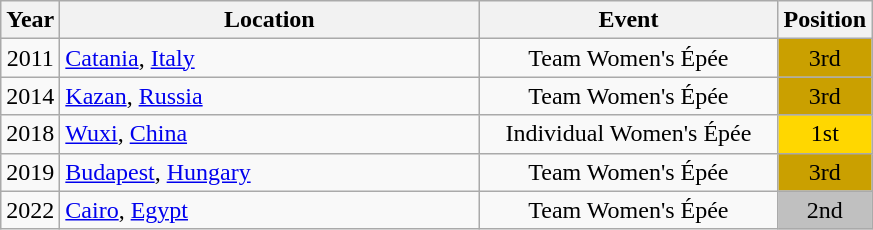<table class="wikitable" style="text-align:center;">
<tr>
<th>Year</th>
<th style="width:17em">Location</th>
<th style="width:12em">Event</th>
<th>Position</th>
</tr>
<tr>
<td>2011</td>
<td rowspan="1" align="left"> <a href='#'>Catania</a>, <a href='#'>Italy</a></td>
<td>Team Women's Épée</td>
<td bgcolor="caramel">3rd</td>
</tr>
<tr>
<td>2014</td>
<td rowspan="1" align="left"> <a href='#'>Kazan</a>, <a href='#'>Russia</a></td>
<td>Team Women's Épée</td>
<td bgcolor="caramel">3rd</td>
</tr>
<tr>
<td>2018</td>
<td rowspan="1" align="left"> <a href='#'>Wuxi</a>, <a href='#'>China</a></td>
<td>Individual Women's Épée</td>
<td bgcolor="gold">1st</td>
</tr>
<tr>
<td>2019</td>
<td rowspan="1" align="left"> <a href='#'>Budapest</a>, <a href='#'>Hungary</a></td>
<td>Team Women's Épée</td>
<td bgcolor="caramel">3rd</td>
</tr>
<tr>
<td>2022</td>
<td rowspan="1" align="left"> <a href='#'>Cairo</a>, <a href='#'>Egypt</a></td>
<td>Team Women's Épée</td>
<td bgcolor="silver">2nd</td>
</tr>
</table>
